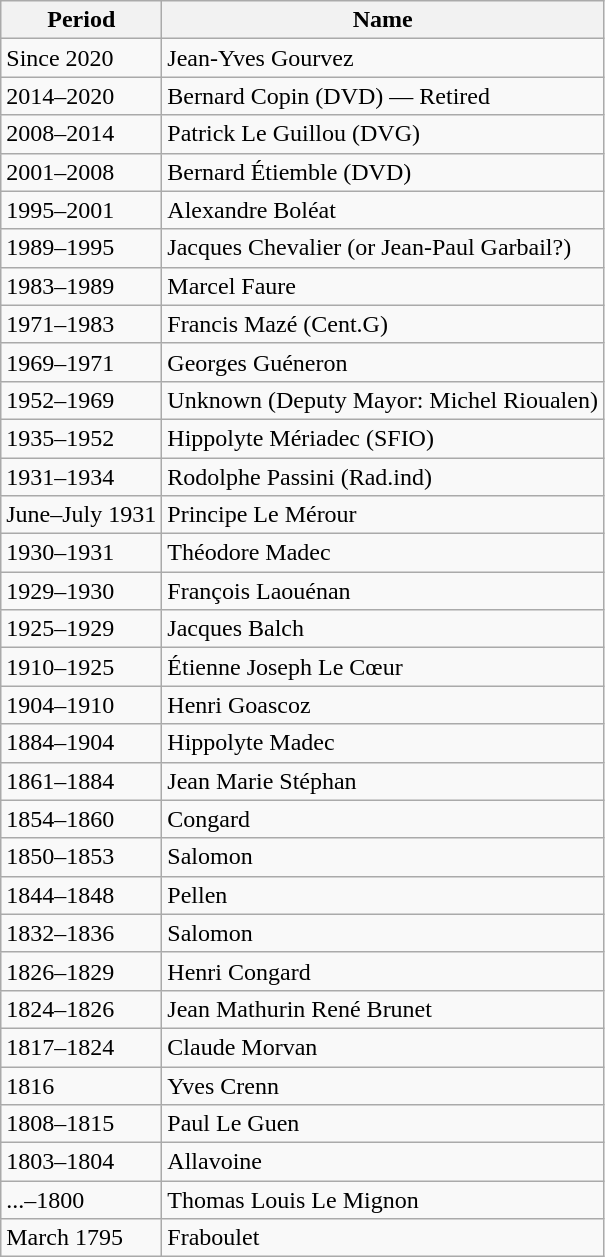<table class="wikitable">
<tr>
<th>Period</th>
<th>Name</th>
</tr>
<tr>
<td>Since 2020</td>
<td>Jean-Yves Gourvez</td>
</tr>
<tr>
<td>2014–2020</td>
<td>Bernard Copin (DVD) — Retired</td>
</tr>
<tr>
<td>2008–2014</td>
<td>Patrick Le Guillou (DVG)</td>
</tr>
<tr>
<td>2001–2008</td>
<td>Bernard Étiemble (DVD)</td>
</tr>
<tr>
<td>1995–2001</td>
<td>Alexandre Boléat</td>
</tr>
<tr>
<td>1989–1995</td>
<td>Jacques Chevalier (or Jean-Paul Garbail?)</td>
</tr>
<tr>
<td>1983–1989</td>
<td>Marcel Faure</td>
</tr>
<tr>
<td>1971–1983</td>
<td>Francis Mazé (Cent.G)</td>
</tr>
<tr>
<td>1969–1971</td>
<td>Georges Guéneron</td>
</tr>
<tr>
<td>1952–1969</td>
<td>Unknown (Deputy Mayor: Michel Rioualen)</td>
</tr>
<tr>
<td>1935–1952</td>
<td>Hippolyte Mériadec (SFIO)</td>
</tr>
<tr>
<td>1931–1934</td>
<td>Rodolphe Passini (Rad.ind)</td>
</tr>
<tr>
<td>June–July 1931</td>
<td>Principe Le Mérour</td>
</tr>
<tr>
<td>1930–1931</td>
<td>Théodore Madec</td>
</tr>
<tr>
<td>1929–1930</td>
<td>François Laouénan</td>
</tr>
<tr>
<td>1925–1929</td>
<td>Jacques Balch</td>
</tr>
<tr>
<td>1910–1925</td>
<td>Étienne Joseph Le Cœur</td>
</tr>
<tr>
<td>1904–1910</td>
<td>Henri Goascoz</td>
</tr>
<tr>
<td>1884–1904</td>
<td>Hippolyte Madec</td>
</tr>
<tr>
<td>1861–1884</td>
<td>Jean Marie Stéphan</td>
</tr>
<tr>
<td>1854–1860</td>
<td>Congard</td>
</tr>
<tr>
<td>1850–1853</td>
<td>Salomon</td>
</tr>
<tr>
<td>1844–1848</td>
<td>Pellen</td>
</tr>
<tr>
<td>1832–1836</td>
<td>Salomon</td>
</tr>
<tr>
<td>1826–1829</td>
<td>Henri Congard</td>
</tr>
<tr>
<td>1824–1826</td>
<td>Jean Mathurin René Brunet</td>
</tr>
<tr>
<td>1817–1824</td>
<td>Claude Morvan</td>
</tr>
<tr>
<td>1816</td>
<td>Yves Crenn</td>
</tr>
<tr>
<td>1808–1815</td>
<td>Paul Le Guen</td>
</tr>
<tr>
<td>1803–1804</td>
<td>Allavoine</td>
</tr>
<tr>
<td>...–1800</td>
<td>Thomas Louis Le Mignon</td>
</tr>
<tr>
<td>March 1795</td>
<td>Fraboulet</td>
</tr>
</table>
